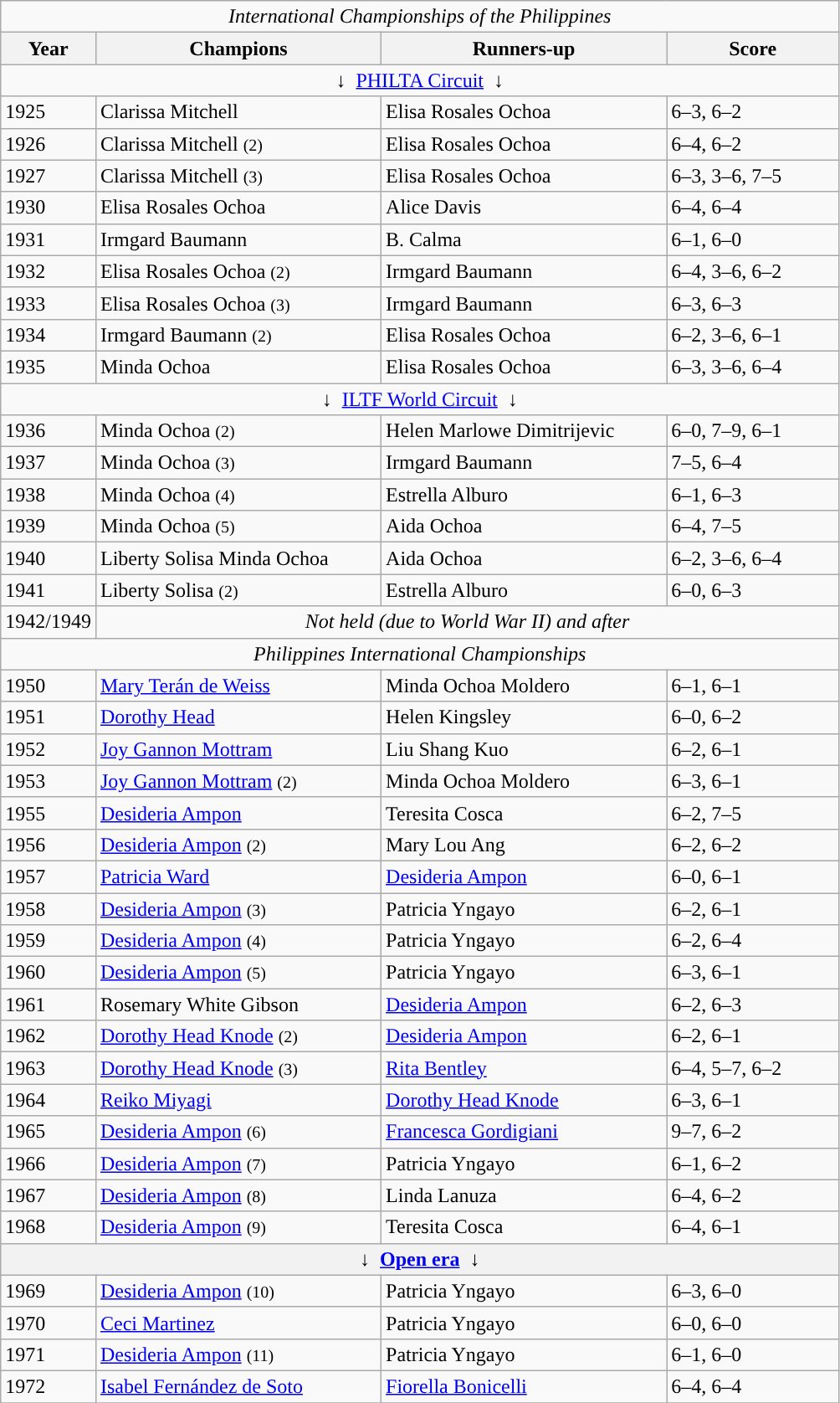<table class="wikitable">
<tr>
<td colspan=4 align=center><em>International Championships of the Philippines</em></td>
</tr>
<tr>
<th style="width:50px">Year</th>
<th style="width:220px">Champions</th>
<th style="width:220px">Runners-up</th>
<th style="width:130px" class="unsortable">Score</th>
</tr>
<tr>
<td colspan=5 align=center>↓  <a href='#'>PHILTA Circuit</a>  ↓</td>
</tr>
<tr>
<td>1925</td>
<td> Clarissa Mitchell</td>
<td> Elisa Rosales Ochoa</td>
<td>6–3, 6–2</td>
</tr>
<tr>
<td>1926</td>
<td> Clarissa Mitchell <small>(2)</small></td>
<td> Elisa Rosales Ochoa</td>
<td>6–4, 6–2</td>
</tr>
<tr>
<td>1927</td>
<td> Clarissa Mitchell <small>(3)</small></td>
<td> Elisa Rosales Ochoa</td>
<td>6–3, 3–6, 7–5</td>
</tr>
<tr>
<td>1930</td>
<td> Elisa Rosales Ochoa</td>
<td> Alice Davis</td>
<td>6–4, 6–4</td>
</tr>
<tr>
<td>1931</td>
<td> Irmgard Baumann</td>
<td> B. Calma</td>
<td>6–1, 6–0</td>
</tr>
<tr>
<td>1932</td>
<td> Elisa Rosales Ochoa <small>(2)</small></td>
<td> Irmgard Baumann</td>
<td>6–4, 3–6, 6–2</td>
</tr>
<tr>
<td>1933</td>
<td> Elisa Rosales Ochoa <small>(3)</small></td>
<td> Irmgard Baumann</td>
<td>6–3, 6–3</td>
</tr>
<tr>
<td>1934</td>
<td> Irmgard Baumann <small>(2)</small></td>
<td> Elisa Rosales Ochoa</td>
<td>6–2, 3–6, 6–1</td>
</tr>
<tr>
<td>1935</td>
<td> Minda Ochoa</td>
<td> Elisa Rosales Ochoa</td>
<td>6–3, 3–6, 6–4</td>
</tr>
<tr>
<td colspan=5 align=center>↓  <a href='#'>ILTF World Circuit</a>  ↓</td>
</tr>
<tr>
<td>1936</td>
<td>  Minda Ochoa <small>(2)</small></td>
<td> Helen Marlowe Dimitrijevic</td>
<td>6–0, 7–9, 6–1</td>
</tr>
<tr>
<td>1937</td>
<td> Minda Ochoa <small>(3)</small></td>
<td> Irmgard Baumann</td>
<td>7–5, 6–4</td>
</tr>
<tr>
<td>1938</td>
<td> Minda Ochoa <small>(4)</small></td>
<td> Estrella Alburo</td>
<td>6–1, 6–3</td>
</tr>
<tr>
<td>1939</td>
<td> Minda Ochoa <small>(5)</small></td>
<td> Aida Ochoa</td>
<td>6–4, 7–5</td>
</tr>
<tr>
<td>1940</td>
<td> Liberty Solisa Minda Ochoa</td>
<td> Aida Ochoa</td>
<td>6–2, 3–6, 6–4</td>
</tr>
<tr>
<td>1941</td>
<td> Liberty Solisa <small>(2)</small></td>
<td>  Estrella Alburo</td>
<td>6–0, 6–3</td>
</tr>
<tr>
<td>1942/1949</td>
<td colspan=4 align=center><em>Not held (due to World War II) and after</em></td>
</tr>
<tr>
<td colspan=4 align=center><em>Philippines International Championships</em></td>
</tr>
<tr>
<td>1950</td>
<td> <a href='#'>Mary Terán de Weiss</a></td>
<td>  Minda Ochoa Moldero</td>
<td>6–1, 6–1</td>
</tr>
<tr>
<td>1951</td>
<td> <a href='#'>Dorothy Head</a></td>
<td> Helen Kingsley</td>
<td>6–0, 6–2</td>
</tr>
<tr>
<td>1952</td>
<td> <a href='#'>Joy Gannon Mottram</a></td>
<td> Liu Shang Kuo</td>
<td>6–2, 6–1</td>
</tr>
<tr>
<td>1953</td>
<td> <a href='#'>Joy Gannon Mottram</a> <small>(2)</small></td>
<td>  Minda Ochoa Moldero</td>
<td>6–3, 6–1</td>
</tr>
<tr>
<td>1955</td>
<td> <a href='#'>Desideria Ampon</a></td>
<td>  Teresita Cosca</td>
<td>6–2, 7–5</td>
</tr>
<tr>
<td>1956</td>
<td> <a href='#'>Desideria Ampon</a> <small>(2)</small></td>
<td> Mary Lou Ang</td>
<td>6–2, 6–2</td>
</tr>
<tr>
<td>1957</td>
<td> <a href='#'>Patricia Ward</a></td>
<td> <a href='#'>Desideria Ampon</a></td>
<td>6–0, 6–1</td>
</tr>
<tr>
<td>1958</td>
<td> <a href='#'>Desideria Ampon</a> <small>(3)</small></td>
<td> Patricia Yngayo</td>
<td>6–2, 6–1</td>
</tr>
<tr>
<td>1959</td>
<td> <a href='#'>Desideria Ampon</a> <small>(4)</small></td>
<td> Patricia Yngayo</td>
<td>6–2, 6–4</td>
</tr>
<tr>
<td>1960</td>
<td> <a href='#'>Desideria Ampon</a> <small>(5)</small></td>
<td> Patricia Yngayo</td>
<td>6–3, 6–1</td>
</tr>
<tr>
<td>1961</td>
<td> Rosemary White Gibson</td>
<td> <a href='#'>Desideria Ampon</a></td>
<td>6–2, 6–3</td>
</tr>
<tr>
<td>1962</td>
<td> <a href='#'>Dorothy Head Knode</a> <small>(2)</small></td>
<td> <a href='#'>Desideria Ampon</a></td>
<td>6–2, 6–1</td>
</tr>
<tr>
<td>1963</td>
<td> <a href='#'>Dorothy Head Knode</a> <small>(3)</small></td>
<td> <a href='#'>Rita Bentley</a></td>
<td>6–4, 5–7, 6–2</td>
</tr>
<tr>
<td>1964</td>
<td> <a href='#'>Reiko Miyagi</a></td>
<td> <a href='#'>Dorothy Head Knode</a></td>
<td>6–3, 6–1</td>
</tr>
<tr>
<td>1965</td>
<td> <a href='#'>Desideria Ampon</a> <small>(6)</small></td>
<td> <a href='#'>Francesca Gordigiani</a></td>
<td>9–7, 6–2</td>
</tr>
<tr>
<td>1966</td>
<td> <a href='#'>Desideria Ampon</a> <small>(7)</small></td>
<td> Patricia Yngayo</td>
<td>6–1, 6–2</td>
</tr>
<tr>
<td>1967</td>
<td> <a href='#'>Desideria Ampon</a> <small>(8)</small></td>
<td> Linda Lanuza</td>
<td>6–4, 6–2</td>
</tr>
<tr>
<td>1968</td>
<td> <a href='#'>Desideria Ampon</a> <small>(9)</small></td>
<td> Teresita Cosca</td>
<td>6–4, 6–1</td>
</tr>
<tr>
<th colspan=4 align=center>↓  <a href='#'>Open era</a>  ↓</th>
</tr>
<tr>
<td>1969</td>
<td> <a href='#'>Desideria Ampon</a> <small>(10)</small></td>
<td> Patricia Yngayo</td>
<td>6–3, 6–0</td>
</tr>
<tr>
<td>1970</td>
<td> <a href='#'>Ceci Martinez</a></td>
<td> Patricia Yngayo</td>
<td>6–0, 6–0</td>
</tr>
<tr>
<td>1971</td>
<td> <a href='#'>Desideria Ampon</a> <small>(11)</small></td>
<td> Patricia Yngayo</td>
<td>6–1, 6–0</td>
</tr>
<tr>
<td>1972</td>
<td> <a href='#'>Isabel Fernández de Soto</a></td>
<td> <a href='#'>Fiorella Bonicelli</a></td>
<td>6–4, 6–4</td>
</tr>
<tr>
</tr>
</table>
